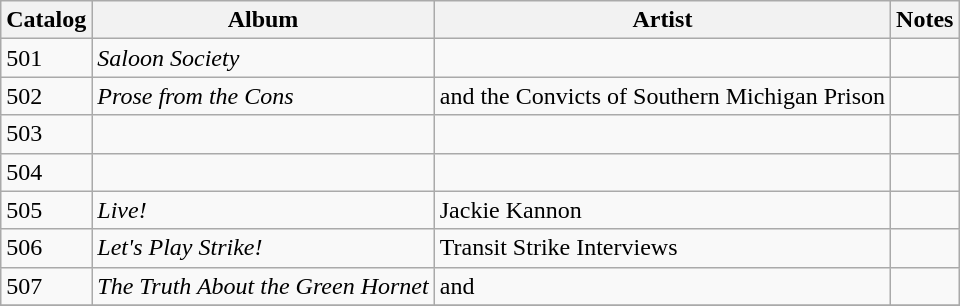<table class="wikitable sortable">
<tr>
<th>Catalog</th>
<th>Album</th>
<th>Artist</th>
<th>Notes</th>
</tr>
<tr>
<td>501</td>
<td><em>Saloon Society</em></td>
<td></td>
<td></td>
</tr>
<tr>
<td>502</td>
<td><em>Prose from the Cons</em></td>
<td> and the Convicts of Southern Michigan Prison</td>
<td></td>
</tr>
<tr>
<td>503</td>
<td></td>
<td></td>
<td></td>
</tr>
<tr>
<td>504</td>
<td></td>
<td></td>
<td></td>
</tr>
<tr>
<td>505</td>
<td><em>Live!</em></td>
<td>Jackie Kannon</td>
<td></td>
</tr>
<tr>
<td>506</td>
<td><em>Let's Play Strike!</em></td>
<td>Transit Strike Interviews</td>
<td></td>
</tr>
<tr>
<td>507</td>
<td><em>The Truth About the Green Hornet</em></td>
<td> and </td>
<td></td>
</tr>
<tr>
</tr>
</table>
